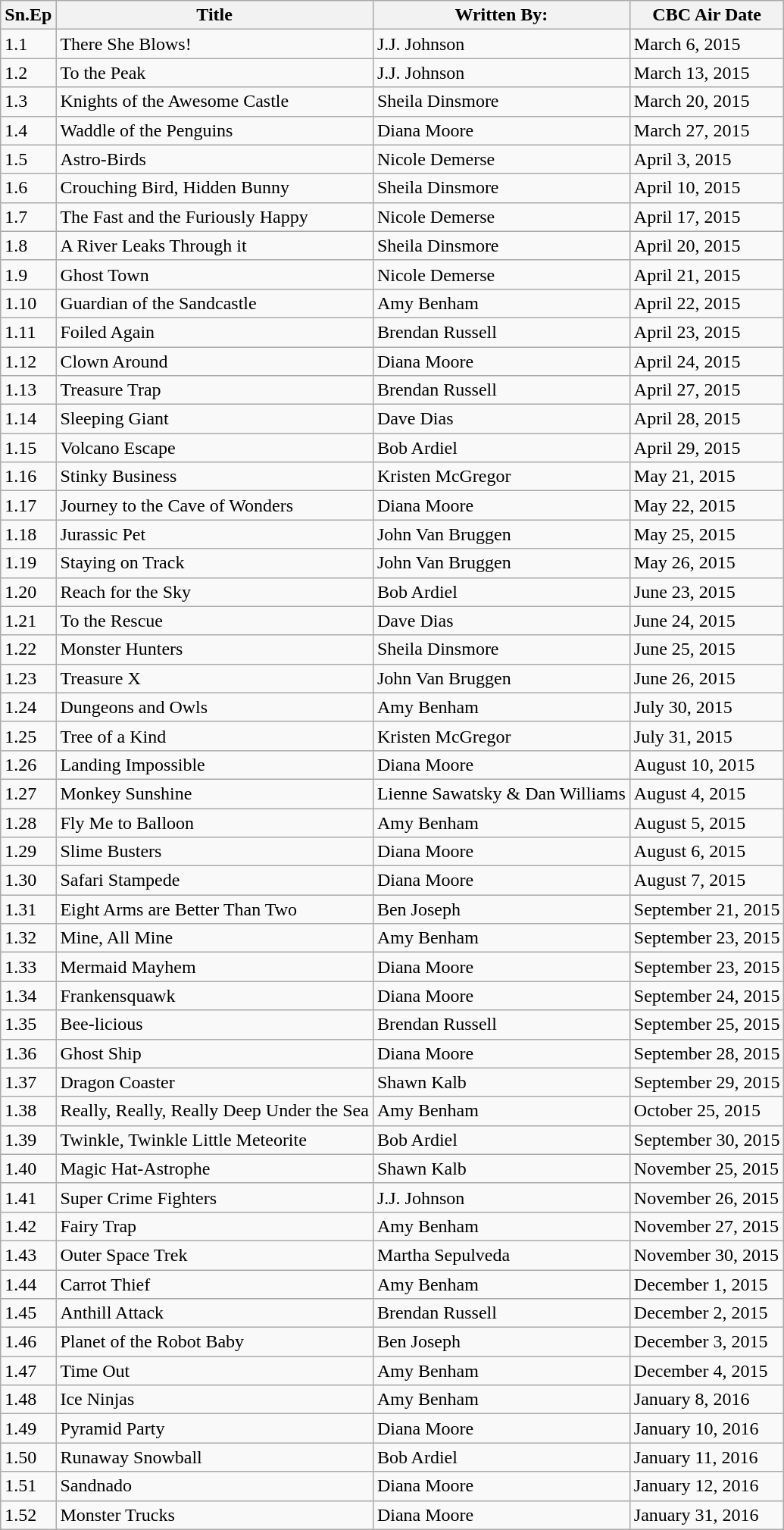<table class="wikitable">
<tr>
<th>Sn.Ep</th>
<th>Title</th>
<th>Written By:</th>
<th>CBC Air Date</th>
</tr>
<tr>
<td>1.1</td>
<td>There She Blows!</td>
<td>J.J. Johnson</td>
<td>March 6, 2015</td>
</tr>
<tr>
<td>1.2</td>
<td>To the Peak</td>
<td>J.J. Johnson</td>
<td>March 13, 2015</td>
</tr>
<tr>
<td>1.3</td>
<td>Knights of the Awesome Castle</td>
<td>Sheila Dinsmore</td>
<td>March 20, 2015</td>
</tr>
<tr>
<td>1.4</td>
<td>Waddle of the Penguins</td>
<td>Diana Moore</td>
<td>March 27, 2015</td>
</tr>
<tr>
<td>1.5</td>
<td>Astro-Birds</td>
<td>Nicole Demerse</td>
<td>April 3, 2015</td>
</tr>
<tr>
<td>1.6</td>
<td>Crouching Bird, Hidden Bunny</td>
<td>Sheila Dinsmore</td>
<td>April 10, 2015</td>
</tr>
<tr>
<td>1.7</td>
<td>The Fast and the Furiously Happy</td>
<td>Nicole Demerse</td>
<td>April 17, 2015</td>
</tr>
<tr>
<td>1.8</td>
<td>A River Leaks Through it</td>
<td>Sheila Dinsmore</td>
<td>April 20, 2015</td>
</tr>
<tr>
<td>1.9</td>
<td>Ghost Town</td>
<td>Nicole Demerse</td>
<td>April 21, 2015</td>
</tr>
<tr>
<td>1.10</td>
<td>Guardian of the Sandcastle</td>
<td>Amy Benham</td>
<td>April 22, 2015</td>
</tr>
<tr>
<td>1.11</td>
<td>Foiled Again</td>
<td>Brendan Russell</td>
<td>April 23, 2015</td>
</tr>
<tr>
<td>1.12</td>
<td>Clown Around</td>
<td>Diana Moore</td>
<td>April 24, 2015</td>
</tr>
<tr>
<td>1.13</td>
<td>Treasure Trap</td>
<td>Brendan Russell</td>
<td>April 27, 2015</td>
</tr>
<tr>
<td>1.14</td>
<td>Sleeping Giant</td>
<td>Dave Dias</td>
<td>April 28, 2015</td>
</tr>
<tr>
<td>1.15</td>
<td>Volcano Escape</td>
<td>Bob Ardiel</td>
<td>April 29, 2015</td>
</tr>
<tr>
<td>1.16</td>
<td>Stinky Business</td>
<td>Kristen McGregor</td>
<td>May 21, 2015</td>
</tr>
<tr>
<td>1.17</td>
<td>Journey to the Cave of Wonders</td>
<td>Diana Moore</td>
<td>May 22, 2015</td>
</tr>
<tr>
<td>1.18</td>
<td>Jurassic Pet</td>
<td>John Van Bruggen</td>
<td>May 25, 2015</td>
</tr>
<tr>
<td>1.19</td>
<td>Staying on Track</td>
<td>John Van Bruggen</td>
<td>May 26, 2015</td>
</tr>
<tr>
<td>1.20</td>
<td>Reach for the Sky</td>
<td>Bob Ardiel</td>
<td>June 23, 2015</td>
</tr>
<tr>
<td>1.21</td>
<td>To the Rescue</td>
<td>Dave Dias</td>
<td>June 24, 2015</td>
</tr>
<tr>
<td>1.22</td>
<td>Monster Hunters</td>
<td>Sheila Dinsmore</td>
<td>June 25, 2015</td>
</tr>
<tr>
<td>1.23</td>
<td>Treasure X</td>
<td>John Van Bruggen</td>
<td>June 26, 2015</td>
</tr>
<tr>
<td>1.24</td>
<td>Dungeons and Owls</td>
<td>Amy Benham</td>
<td>July 30, 2015</td>
</tr>
<tr>
<td>1.25</td>
<td>Tree of a Kind</td>
<td>Kristen McGregor</td>
<td>July 31, 2015</td>
</tr>
<tr>
<td>1.26</td>
<td>Landing Impossible</td>
<td>Diana Moore</td>
<td>August 10, 2015</td>
</tr>
<tr>
<td>1.27</td>
<td>Monkey Sunshine</td>
<td>Lienne Sawatsky & Dan Williams</td>
<td>August 4, 2015</td>
</tr>
<tr>
<td>1.28</td>
<td>Fly Me to Balloon</td>
<td>Amy Benham</td>
<td>August 5, 2015</td>
</tr>
<tr>
<td>1.29</td>
<td>Slime Busters</td>
<td>Diana Moore</td>
<td>August 6, 2015</td>
</tr>
<tr>
<td>1.30</td>
<td>Safari Stampede</td>
<td>Diana Moore</td>
<td>August 7, 2015</td>
</tr>
<tr>
<td>1.31</td>
<td>Eight Arms are Better Than Two</td>
<td>Ben Joseph</td>
<td>September 21, 2015</td>
</tr>
<tr>
<td>1.32</td>
<td>Mine, All Mine</td>
<td>Amy Benham</td>
<td>September 23, 2015</td>
</tr>
<tr>
<td>1.33</td>
<td>Mermaid Mayhem</td>
<td>Diana Moore</td>
<td>September 23, 2015</td>
</tr>
<tr>
<td>1.34</td>
<td>Frankensquawk</td>
<td>Diana Moore</td>
<td>September 24, 2015</td>
</tr>
<tr>
<td>1.35</td>
<td>Bee-licious</td>
<td>Brendan Russell</td>
<td>September 25, 2015</td>
</tr>
<tr>
<td>1.36</td>
<td>Ghost Ship</td>
<td>Diana Moore</td>
<td>September 28, 2015</td>
</tr>
<tr>
<td>1.37</td>
<td>Dragon Coaster</td>
<td>Shawn Kalb</td>
<td>September 29, 2015</td>
</tr>
<tr>
<td>1.38</td>
<td>Really, Really, Really Deep Under the Sea</td>
<td>Amy Benham</td>
<td>October 25, 2015</td>
</tr>
<tr>
<td>1.39</td>
<td>Twinkle, Twinkle Little Meteorite</td>
<td>Bob Ardiel</td>
<td>September 30, 2015</td>
</tr>
<tr>
<td>1.40</td>
<td>Magic Hat-Astrophe</td>
<td>Shawn Kalb</td>
<td>November 25, 2015</td>
</tr>
<tr>
<td>1.41</td>
<td>Super Crime Fighters</td>
<td>J.J. Johnson</td>
<td>November 26, 2015</td>
</tr>
<tr>
<td>1.42</td>
<td>Fairy Trap</td>
<td>Amy Benham</td>
<td>November 27, 2015</td>
</tr>
<tr>
<td>1.43</td>
<td>Outer Space Trek</td>
<td>Martha Sepulveda</td>
<td>November 30, 2015</td>
</tr>
<tr>
<td>1.44</td>
<td>Carrot Thief</td>
<td>Amy Benham</td>
<td>December 1, 2015</td>
</tr>
<tr>
<td>1.45</td>
<td>Anthill Attack</td>
<td>Brendan Russell</td>
<td>December 2, 2015</td>
</tr>
<tr>
<td>1.46</td>
<td>Planet of the Robot Baby</td>
<td>Ben Joseph</td>
<td>December 3, 2015</td>
</tr>
<tr>
<td>1.47</td>
<td>Time Out</td>
<td>Amy Benham</td>
<td>December 4, 2015</td>
</tr>
<tr>
<td>1.48</td>
<td>Ice Ninjas</td>
<td>Amy Benham</td>
<td>January 8, 2016</td>
</tr>
<tr>
<td>1.49</td>
<td>Pyramid Party</td>
<td>Diana Moore</td>
<td>January 10, 2016</td>
</tr>
<tr>
<td>1.50</td>
<td>Runaway Snowball</td>
<td>Bob Ardiel</td>
<td>January 11, 2016</td>
</tr>
<tr>
<td>1.51</td>
<td>Sandnado</td>
<td>Diana Moore</td>
<td>January 12, 2016</td>
</tr>
<tr>
<td>1.52</td>
<td>Monster Trucks</td>
<td>Diana Moore</td>
<td>January 31, 2016</td>
</tr>
</table>
